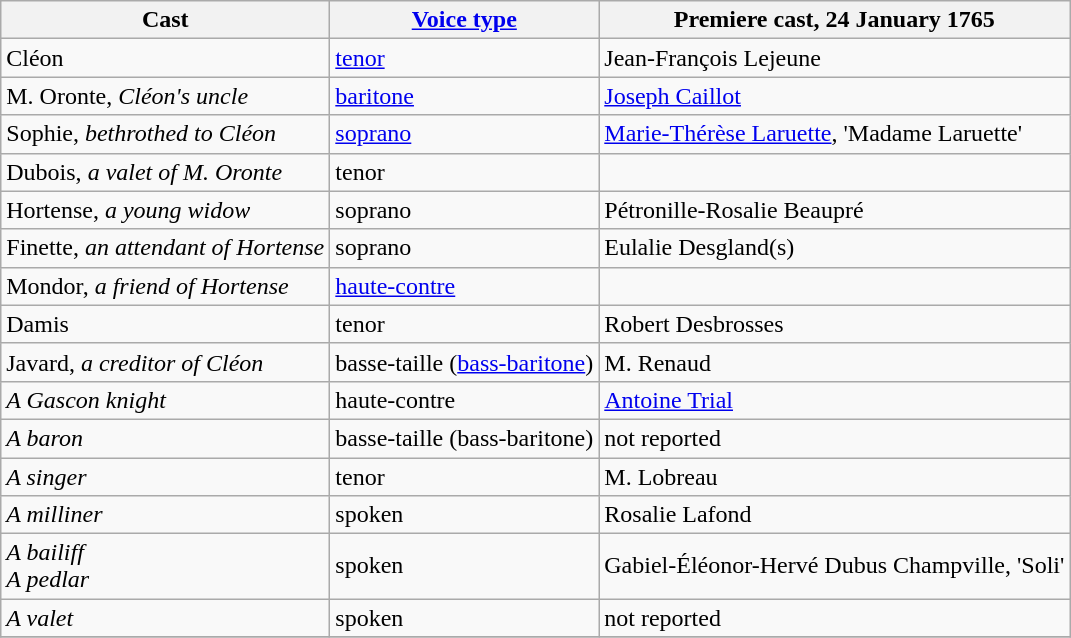<table class="wikitable">
<tr>
<th>Cast</th>
<th><a href='#'>Voice type</a></th>
<th>Premiere cast, 24 January 1765</th>
</tr>
<tr>
<td>Cléon</td>
<td><a href='#'>tenor</a></td>
<td>Jean-François Lejeune</td>
</tr>
<tr>
<td>M. Oronte, <em>Cléon's uncle</em></td>
<td><a href='#'>baritone</a></td>
<td><a href='#'>Joseph Caillot</a></td>
</tr>
<tr>
<td>Sophie, <em>bethrothed to Cléon</em></td>
<td><a href='#'>soprano</a></td>
<td><a href='#'>Marie-Thérèse Laruette</a>, 'Madame Laruette'</td>
</tr>
<tr>
<td>Dubois, <em>a valet of M. Oronte</em></td>
<td>tenor</td>
<td></td>
</tr>
<tr>
<td>Hortense, <em>a young widow</em></td>
<td>soprano</td>
<td>Pétronille-Rosalie Beaupré</td>
</tr>
<tr>
<td>Finette, <em>an attendant of Hortense</em></td>
<td>soprano</td>
<td>Eulalie Desgland(s)</td>
</tr>
<tr>
<td>Mondor, <em>a friend of Hortense</em></td>
<td><a href='#'>haute-contre</a></td>
<td></td>
</tr>
<tr>
<td>Damis</td>
<td>tenor</td>
<td>Robert Desbrosses</td>
</tr>
<tr>
<td>Javard, <em>a creditor of Cléon</em></td>
<td>basse-taille (<a href='#'>bass-baritone</a>)</td>
<td>M. Renaud</td>
</tr>
<tr>
<td><em>A Gascon knight</em></td>
<td>haute-contre</td>
<td><a href='#'>Antoine Trial</a></td>
</tr>
<tr>
<td><em>A baron</em></td>
<td>basse-taille (bass-baritone)</td>
<td>not reported</td>
</tr>
<tr>
<td><em>A singer</em></td>
<td>tenor</td>
<td>M. Lobreau</td>
</tr>
<tr>
<td><em>A milliner</em></td>
<td>spoken</td>
<td>Rosalie Lafond</td>
</tr>
<tr>
<td><em>A bailiff<br>A pedlar</em></td>
<td>spoken</td>
<td>Gabiel-Éléonor-Hervé Dubus Champville, 'Soli'</td>
</tr>
<tr>
<td><em>A valet</em></td>
<td>spoken</td>
<td>not reported</td>
</tr>
<tr>
</tr>
</table>
